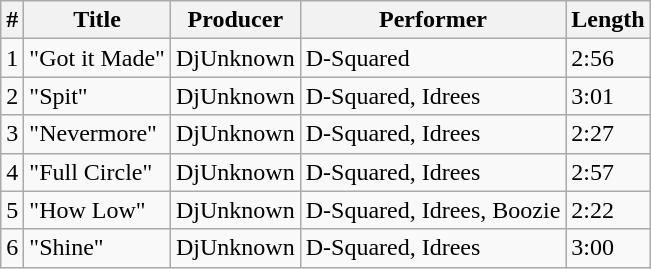<table class="wikitable">
<tr>
<th>#</th>
<th>Title</th>
<th>Producer</th>
<th>Performer</th>
<th>Length</th>
</tr>
<tr>
<td>1</td>
<td>"Got it Made"</td>
<td>DjUnknown</td>
<td>D-Squared</td>
<td>2:56</td>
</tr>
<tr>
<td>2</td>
<td>"Spit"</td>
<td>DjUnknown</td>
<td>D-Squared, Idrees</td>
<td>3:01</td>
</tr>
<tr>
<td>3</td>
<td>"Nevermore"</td>
<td>DjUnknown</td>
<td>D-Squared, Idrees</td>
<td>2:27</td>
</tr>
<tr>
<td>4</td>
<td>"Full Circle"</td>
<td>DjUnknown</td>
<td>D-Squared, Idrees</td>
<td>2:57</td>
</tr>
<tr>
<td>5</td>
<td>"How Low"</td>
<td>DjUnknown</td>
<td>D-Squared, Idrees, Boozie</td>
<td>2:22</td>
</tr>
<tr>
<td>6</td>
<td>"Shine"</td>
<td>DjUnknown</td>
<td>D-Squared, Idrees</td>
<td>3:00</td>
</tr>
</table>
